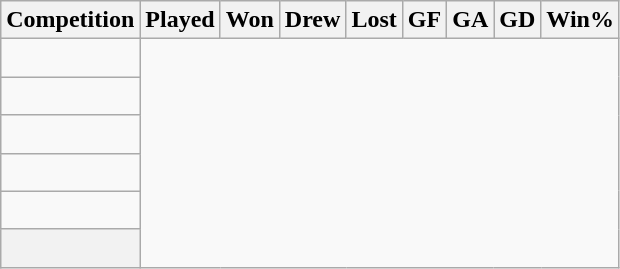<table class="wikitable sortable" style="text-align: center;">
<tr>
<th>Competition</th>
<th>Played</th>
<th>Won</th>
<th>Drew</th>
<th>Lost</th>
<th>GF</th>
<th>GA</th>
<th>GD</th>
<th>Win%</th>
</tr>
<tr>
<td align=left><br></td>
</tr>
<tr>
<td align=left><br></td>
</tr>
<tr>
<td align=left><br></td>
</tr>
<tr>
<td align=left><br></td>
</tr>
<tr>
<td align=left><br></td>
</tr>
<tr class="sortbottom">
<th><br></th>
</tr>
</table>
